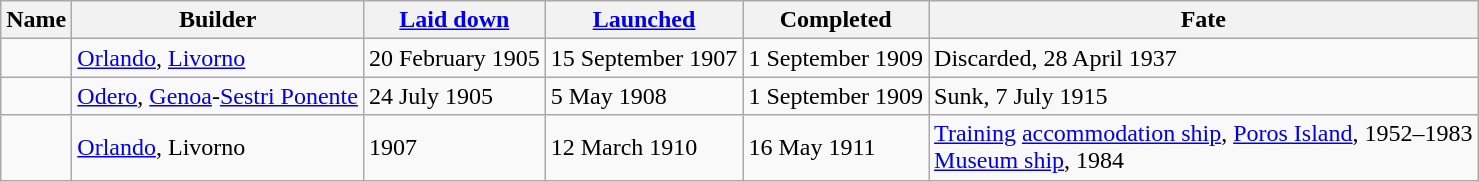<table class="wikitable plainrowheaders">
<tr>
<th scope="col">Name</th>
<th scope="col">Builder</th>
<th scope="col"><a href='#'>Laid down</a></th>
<th scope="col"><a href='#'>Launched</a></th>
<th scope="col">Completed</th>
<th scope="col">Fate</th>
</tr>
<tr>
<td scope="row"></td>
<td><a href='#'>Orlando</a>, <a href='#'>Livorno</a></td>
<td>20 February 1905</td>
<td>15 September 1907</td>
<td>1 September 1909</td>
<td>Discarded, 28 April 1937</td>
</tr>
<tr>
<td scope="row"></td>
<td><a href='#'>Odero</a>, <a href='#'>Genoa</a>-<a href='#'>Sestri Ponente</a></td>
<td>24 July 1905</td>
<td>5 May 1908</td>
<td>1 September 1909</td>
<td>Sunk, 7 July 1915</td>
</tr>
<tr>
<td scope="row"></td>
<td><a href='#'>Orlando</a>, Livorno</td>
<td>1907</td>
<td>12 March 1910</td>
<td>16 May 1911</td>
<td><a href='#'>Training</a> <a href='#'>accommodation ship</a>, <a href='#'>Poros Island</a>, 1952–1983<br><a href='#'>Museum ship</a>, 1984</td>
</tr>
</table>
